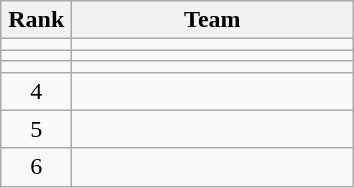<table class=wikitable style="text-align:center;">
<tr>
<th width=40>Rank</th>
<th width=180>Team</th>
</tr>
<tr>
<td></td>
<td></td>
</tr>
<tr>
<td></td>
<td></td>
</tr>
<tr>
<td></td>
<td></td>
</tr>
<tr>
<td>4</td>
<td></td>
</tr>
<tr>
<td>5</td>
<td></td>
</tr>
<tr>
<td>6</td>
<td></td>
</tr>
</table>
